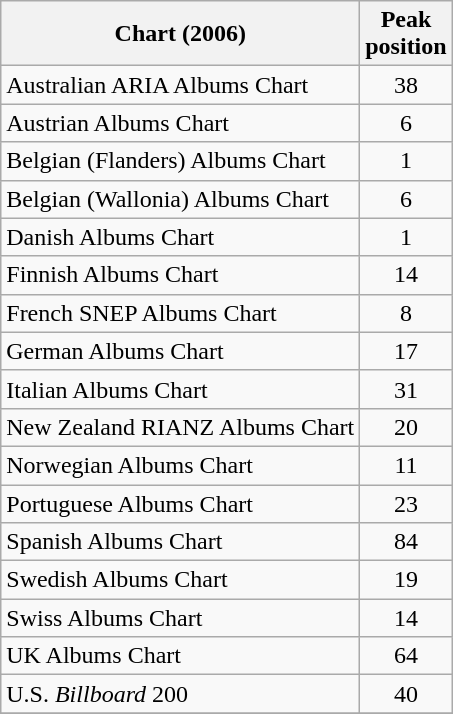<table class="wikitable sortable">
<tr>
<th align="left">Chart (2006)</th>
<th align="left">Peak<br>position</th>
</tr>
<tr>
<td align="left">Australian ARIA Albums Chart</td>
<td align="center">38</td>
</tr>
<tr>
<td align="left">Austrian Albums Chart</td>
<td align="center">6</td>
</tr>
<tr>
<td align="left">Belgian (Flanders) Albums Chart</td>
<td align="center">1</td>
</tr>
<tr>
<td align="left">Belgian (Wallonia) Albums Chart</td>
<td align="center">6</td>
</tr>
<tr>
<td align="left">Danish Albums Chart</td>
<td align="center">1</td>
</tr>
<tr>
<td align="left">Finnish Albums Chart</td>
<td align="center">14</td>
</tr>
<tr>
<td align="left">French SNEP Albums Chart</td>
<td align="center">8</td>
</tr>
<tr>
<td align="left">German Albums Chart</td>
<td align="center">17</td>
</tr>
<tr>
<td align="left">Italian Albums Chart</td>
<td align="center">31</td>
</tr>
<tr>
<td align="left">New Zealand RIANZ Albums Chart</td>
<td align="center">20</td>
</tr>
<tr>
<td align="left">Norwegian Albums Chart</td>
<td align="center">11</td>
</tr>
<tr>
<td align="left">Portuguese Albums Chart</td>
<td align="center">23</td>
</tr>
<tr>
<td align="left">Spanish Albums Chart</td>
<td align="center">84</td>
</tr>
<tr>
<td align="left">Swedish Albums Chart</td>
<td align="center">19</td>
</tr>
<tr>
<td align="left">Swiss Albums Chart</td>
<td align="center">14</td>
</tr>
<tr>
<td align="left">UK Albums Chart</td>
<td align="center">64</td>
</tr>
<tr>
<td align="left">U.S. <em>Billboard</em> 200</td>
<td align="center">40</td>
</tr>
<tr>
</tr>
</table>
